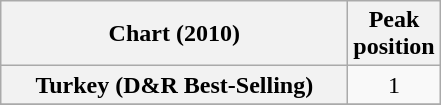<table class="wikitable plainrowheaders sortable" style="text-align:center;" border="1">
<tr>
<th scope="col" style="width:14em;">Chart (2010)</th>
<th scope="col">Peak<br>position</th>
</tr>
<tr>
<th scope="row">Turkey (D&R Best-Selling)</th>
<td>1</td>
</tr>
<tr>
</tr>
</table>
